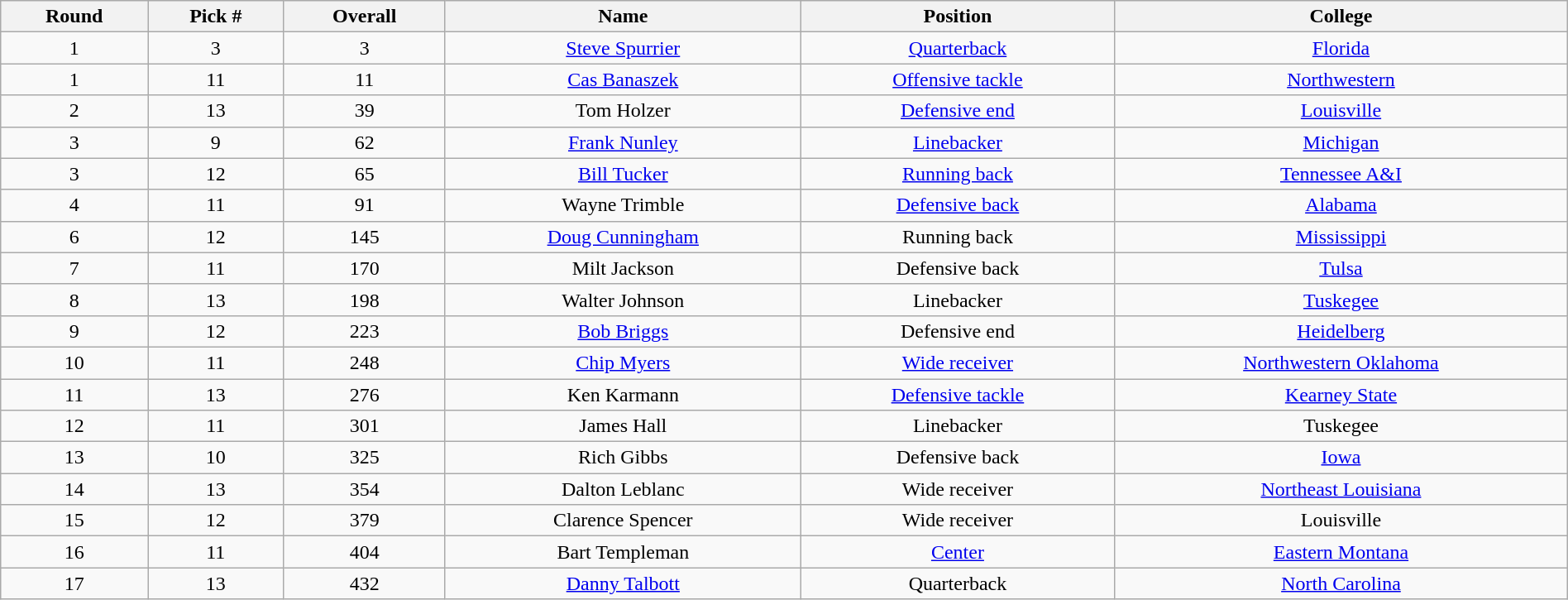<table class="wikitable sortable sortable" style="width: 100%; text-align:center">
<tr>
<th>Round</th>
<th>Pick #</th>
<th>Overall</th>
<th>Name</th>
<th>Position</th>
<th>College</th>
</tr>
<tr>
<td>1</td>
<td>3</td>
<td>3</td>
<td><a href='#'>Steve Spurrier</a></td>
<td><a href='#'>Quarterback</a></td>
<td><a href='#'>Florida</a></td>
</tr>
<tr>
<td>1</td>
<td>11</td>
<td>11</td>
<td><a href='#'>Cas Banaszek</a></td>
<td><a href='#'>Offensive tackle</a></td>
<td><a href='#'>Northwestern</a></td>
</tr>
<tr>
<td>2</td>
<td>13</td>
<td>39</td>
<td>Tom Holzer</td>
<td><a href='#'>Defensive end</a></td>
<td><a href='#'>Louisville</a></td>
</tr>
<tr>
<td>3</td>
<td>9</td>
<td>62</td>
<td><a href='#'>Frank Nunley</a></td>
<td><a href='#'>Linebacker</a></td>
<td><a href='#'>Michigan</a></td>
</tr>
<tr>
<td>3</td>
<td>12</td>
<td>65</td>
<td><a href='#'>Bill Tucker</a></td>
<td><a href='#'>Running back</a></td>
<td><a href='#'>Tennessee A&I</a></td>
</tr>
<tr>
<td>4</td>
<td>11</td>
<td>91</td>
<td>Wayne Trimble</td>
<td><a href='#'>Defensive back</a></td>
<td><a href='#'>Alabama</a></td>
</tr>
<tr>
<td>6</td>
<td>12</td>
<td>145</td>
<td><a href='#'>Doug Cunningham</a></td>
<td>Running back</td>
<td><a href='#'>Mississippi</a></td>
</tr>
<tr>
<td>7</td>
<td>11</td>
<td>170</td>
<td>Milt Jackson</td>
<td>Defensive back</td>
<td><a href='#'>Tulsa</a></td>
</tr>
<tr>
<td>8</td>
<td>13</td>
<td>198</td>
<td>Walter Johnson</td>
<td>Linebacker</td>
<td><a href='#'>Tuskegee</a></td>
</tr>
<tr>
<td>9</td>
<td>12</td>
<td>223</td>
<td><a href='#'>Bob Briggs</a></td>
<td>Defensive end</td>
<td><a href='#'>Heidelberg</a></td>
</tr>
<tr>
<td>10</td>
<td>11</td>
<td>248</td>
<td><a href='#'>Chip Myers</a></td>
<td><a href='#'>Wide receiver</a></td>
<td><a href='#'>Northwestern Oklahoma</a></td>
</tr>
<tr>
<td>11</td>
<td>13</td>
<td>276</td>
<td>Ken Karmann</td>
<td><a href='#'>Defensive tackle</a></td>
<td><a href='#'>Kearney State</a></td>
</tr>
<tr>
<td>12</td>
<td>11</td>
<td>301</td>
<td>James Hall</td>
<td>Linebacker</td>
<td>Tuskegee</td>
</tr>
<tr>
<td>13</td>
<td>10</td>
<td>325</td>
<td>Rich Gibbs</td>
<td>Defensive back</td>
<td><a href='#'>Iowa</a></td>
</tr>
<tr>
<td>14</td>
<td>13</td>
<td>354</td>
<td>Dalton Leblanc</td>
<td>Wide receiver</td>
<td><a href='#'>Northeast Louisiana</a></td>
</tr>
<tr>
<td>15</td>
<td>12</td>
<td>379</td>
<td>Clarence Spencer</td>
<td>Wide receiver</td>
<td>Louisville</td>
</tr>
<tr>
<td>16</td>
<td>11</td>
<td>404</td>
<td>Bart Templeman</td>
<td><a href='#'>Center</a></td>
<td><a href='#'>Eastern Montana</a></td>
</tr>
<tr>
<td>17</td>
<td>13</td>
<td>432</td>
<td><a href='#'>Danny Talbott</a></td>
<td>Quarterback</td>
<td><a href='#'>North Carolina</a></td>
</tr>
</table>
